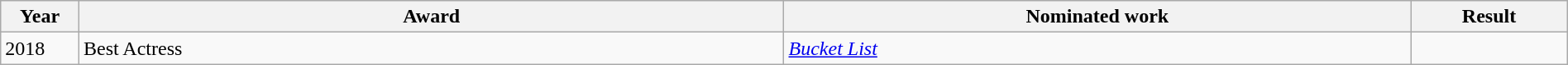<table class="wikitable sortable" width=100%>
<tr>
<th width=5%>Year</th>
<th width="45%">Award</th>
<th width="40%">Nominated work</th>
<th width=10%>Result</th>
</tr>
<tr>
<td>2018</td>
<td>Best Actress</td>
<td><a href='#'><em>Bucket List</em></a></td>
<td></td>
</tr>
</table>
